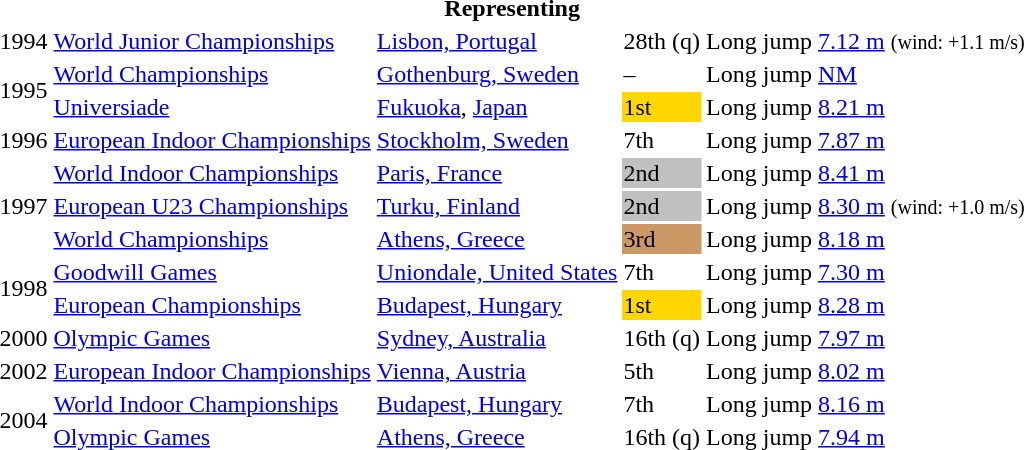<table>
<tr>
<th colspan="6">Representing </th>
</tr>
<tr>
<td>1994</td>
<td><a href='#'>World Junior Championships</a></td>
<td><a href='#'>Lisbon, Portugal</a></td>
<td>28th (q)</td>
<td>Long jump</td>
<td><a href='#'>7.12 m</a>  <small>(wind: +1.1 m/s)</small></td>
</tr>
<tr>
<td rowspan=2>1995</td>
<td><a href='#'>World Championships</a></td>
<td><a href='#'>Gothenburg, Sweden</a></td>
<td>–</td>
<td>Long jump</td>
<td><a href='#'>NM</a></td>
</tr>
<tr>
<td><a href='#'>Universiade</a></td>
<td><a href='#'>Fukuoka</a>, <a href='#'>Japan</a></td>
<td bgcolor="gold">1st</td>
<td>Long jump</td>
<td><a href='#'>8.21 m</a></td>
</tr>
<tr>
<td>1996</td>
<td><a href='#'>European Indoor Championships</a></td>
<td><a href='#'>Stockholm, Sweden</a></td>
<td>7th</td>
<td>Long jump</td>
<td><a href='#'>7.87 m</a></td>
</tr>
<tr>
<td rowspan=3>1997</td>
<td><a href='#'>World Indoor Championships</a></td>
<td><a href='#'>Paris, France</a></td>
<td bgcolor="silver">2nd</td>
<td>Long jump</td>
<td><a href='#'>8.41 m</a></td>
</tr>
<tr>
<td><a href='#'>European U23 Championships</a></td>
<td><a href='#'>Turku, Finland</a></td>
<td bgcolor="silver">2nd</td>
<td>Long jump</td>
<td><a href='#'>8.30 m</a> <small>(wind: +1.0 m/s)</small></td>
</tr>
<tr>
<td><a href='#'>World Championships</a></td>
<td><a href='#'>Athens, Greece</a></td>
<td bgcolor="cc9966">3rd</td>
<td>Long jump</td>
<td><a href='#'>8.18 m</a></td>
</tr>
<tr>
<td rowspan=2>1998</td>
<td><a href='#'>Goodwill Games</a></td>
<td><a href='#'>Uniondale, United States</a></td>
<td>7th</td>
<td>Long jump</td>
<td><a href='#'>7.30 m</a></td>
</tr>
<tr>
<td><a href='#'>European Championships</a></td>
<td><a href='#'>Budapest, Hungary</a></td>
<td bgcolor="gold">1st</td>
<td>Long jump</td>
<td><a href='#'>8.28 m</a></td>
</tr>
<tr>
<td>2000</td>
<td><a href='#'>Olympic Games</a></td>
<td><a href='#'>Sydney, Australia</a></td>
<td>16th (q)</td>
<td>Long jump</td>
<td><a href='#'>7.97 m</a></td>
</tr>
<tr>
<td>2002</td>
<td><a href='#'>European Indoor Championships</a></td>
<td><a href='#'>Vienna, Austria</a></td>
<td>5th</td>
<td>Long jump</td>
<td><a href='#'>8.02 m</a></td>
</tr>
<tr>
<td rowspan=2>2004</td>
<td><a href='#'>World Indoor Championships</a></td>
<td><a href='#'>Budapest, Hungary</a></td>
<td>7th</td>
<td>Long jump</td>
<td><a href='#'>8.16 m</a></td>
</tr>
<tr>
<td><a href='#'>Olympic Games</a></td>
<td><a href='#'>Athens, Greece</a></td>
<td>16th (q)</td>
<td>Long jump</td>
<td><a href='#'>7.94 m</a></td>
</tr>
</table>
